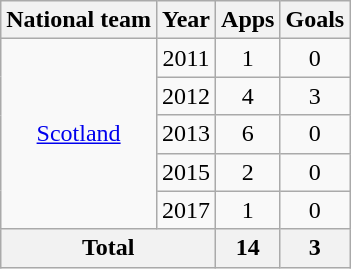<table class=wikitable style="text-align:center;">
<tr>
<th>National team</th>
<th>Year</th>
<th>Apps</th>
<th>Goals</th>
</tr>
<tr>
<td rowspan=5><a href='#'>Scotland</a></td>
<td>2011</td>
<td>1</td>
<td>0</td>
</tr>
<tr>
<td>2012</td>
<td>4</td>
<td>3</td>
</tr>
<tr>
<td>2013</td>
<td>6</td>
<td>0</td>
</tr>
<tr>
<td>2015</td>
<td>2</td>
<td>0</td>
</tr>
<tr>
<td>2017</td>
<td>1</td>
<td>0</td>
</tr>
<tr>
<th colspan=2>Total</th>
<th>14</th>
<th>3</th>
</tr>
</table>
